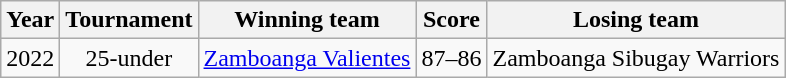<table class="wikitable">
<tr>
<th>Year</th>
<th>Tournament</th>
<th>Winning team</th>
<th>Score</th>
<th>Losing team</th>
</tr>
<tr>
<td align=center>2022</td>
<td align=center>25-under</td>
<td><a href='#'>Zamboanga Valientes</a></td>
<td align=center>87–86</td>
<td>Zamboanga Sibugay Warriors</td>
</tr>
</table>
